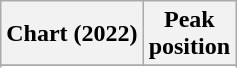<table class="wikitable sortable plainrowheaders" style="text-align:center">
<tr>
<th scope="col">Chart (2022)</th>
<th scope="col">Peak<br>position</th>
</tr>
<tr>
</tr>
<tr>
</tr>
<tr>
</tr>
</table>
